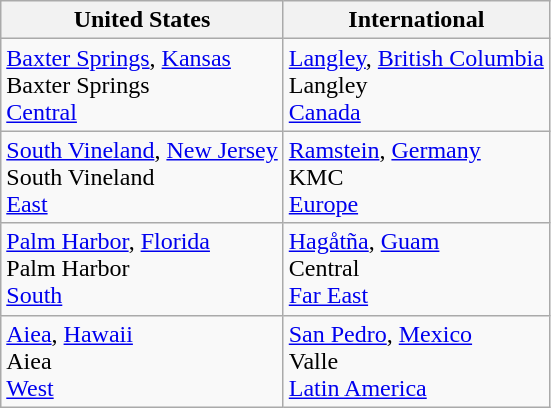<table class="wikitable">
<tr>
<th>United States</th>
<th>International</th>
</tr>
<tr>
<td> <a href='#'>Baxter Springs</a>, <a href='#'>Kansas</a><br> Baxter Springs <br><a href='#'>Central</a></td>
<td> <a href='#'>Langley</a>, <a href='#'>British Columbia</a><br> Langley <br><a href='#'>Canada</a></td>
</tr>
<tr>
<td> <a href='#'>South Vineland</a>, <a href='#'>New Jersey</a><br> South Vineland <br><a href='#'>East</a></td>
<td> <a href='#'>Ramstein</a>, <a href='#'>Germany</a><br> KMC <br><a href='#'>Europe</a></td>
</tr>
<tr>
<td> <a href='#'>Palm Harbor</a>, <a href='#'>Florida</a><br> Palm Harbor <br><a href='#'>South</a></td>
<td> <a href='#'>Hagåtña</a>, <a href='#'>Guam</a><br> Central <br><a href='#'>Far East</a></td>
</tr>
<tr>
<td> <a href='#'>Aiea</a>, <a href='#'>Hawaii</a><br> Aiea <br><a href='#'>West</a></td>
<td> <a href='#'>San Pedro</a>, <a href='#'>Mexico</a><br> Valle <br><a href='#'>Latin America</a></td>
</tr>
</table>
